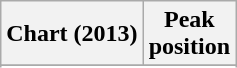<table class="wikitable sortable plainrowheaders" style="text-align:center">
<tr>
<th scope="col">Chart (2013)</th>
<th scope="col">Peak<br> position</th>
</tr>
<tr>
</tr>
<tr>
</tr>
<tr>
</tr>
</table>
